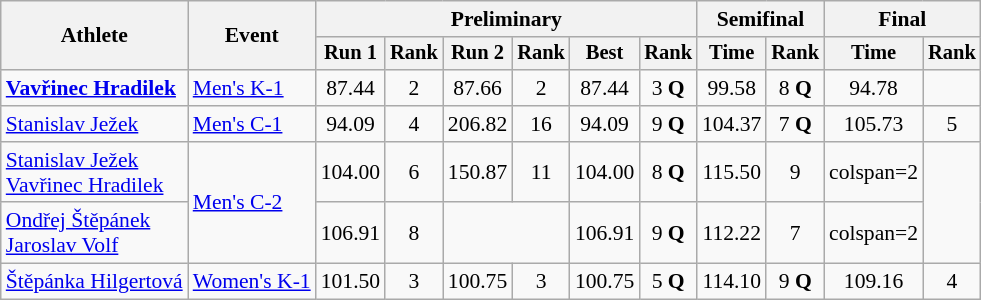<table class="wikitable" style="font-size:90%">
<tr>
<th rowspan="2">Athlete</th>
<th rowspan="2">Event</th>
<th colspan="6">Preliminary</th>
<th colspan="2">Semifinal</th>
<th colspan="2">Final</th>
</tr>
<tr style="font-size:95%">
<th>Run 1</th>
<th>Rank</th>
<th>Run 2</th>
<th>Rank</th>
<th>Best</th>
<th>Rank</th>
<th>Time</th>
<th>Rank</th>
<th>Time</th>
<th>Rank</th>
</tr>
<tr align=center>
<td align=left><strong><a href='#'>Vavřinec Hradilek</a></strong></td>
<td align=left><a href='#'>Men's K-1</a></td>
<td>87.44</td>
<td>2</td>
<td>87.66</td>
<td>2</td>
<td>87.44</td>
<td>3 <strong>Q</strong></td>
<td>99.58</td>
<td>8 <strong>Q</strong></td>
<td>94.78</td>
<td></td>
</tr>
<tr align=center>
<td align=left><a href='#'>Stanislav Ježek</a></td>
<td align=left><a href='#'>Men's C-1</a></td>
<td>94.09</td>
<td>4</td>
<td>206.82</td>
<td>16</td>
<td>94.09</td>
<td>9 <strong>Q</strong></td>
<td>104.37</td>
<td>7 <strong>Q</strong></td>
<td>105.73</td>
<td>5</td>
</tr>
<tr align=center>
<td align=left><a href='#'>Stanislav Ježek</a><br><a href='#'>Vavřinec Hradilek</a></td>
<td align=left rowspan=2><a href='#'>Men's C-2</a></td>
<td>104.00</td>
<td>6</td>
<td>150.87</td>
<td>11</td>
<td>104.00</td>
<td>8 <strong>Q</strong></td>
<td>115.50</td>
<td>9</td>
<td>colspan=2 </td>
</tr>
<tr align=center>
<td align=left><a href='#'>Ondřej Štěpánek</a><br><a href='#'>Jaroslav Volf</a></td>
<td>106.91</td>
<td>8</td>
<td colspan=2></td>
<td>106.91</td>
<td>9 <strong>Q</strong></td>
<td>112.22</td>
<td>7</td>
<td>colspan=2 </td>
</tr>
<tr align=center>
<td align=left><a href='#'>Štěpánka Hilgertová</a></td>
<td align=left><a href='#'>Women's K-1</a></td>
<td>101.50</td>
<td>3</td>
<td>100.75</td>
<td>3</td>
<td>100.75</td>
<td>5 <strong>Q</strong></td>
<td>114.10</td>
<td>9 <strong>Q</strong></td>
<td>109.16</td>
<td>4</td>
</tr>
</table>
